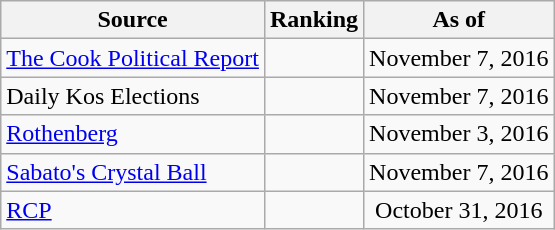<table class="wikitable" style="text-align:center">
<tr>
<th>Source</th>
<th>Ranking</th>
<th>As of</th>
</tr>
<tr>
<td align=left><a href='#'>The Cook Political Report</a></td>
<td></td>
<td>November 7, 2016</td>
</tr>
<tr>
<td align=left>Daily Kos Elections</td>
<td></td>
<td>November 7, 2016</td>
</tr>
<tr>
<td align=left><a href='#'>Rothenberg</a></td>
<td></td>
<td>November 3, 2016</td>
</tr>
<tr>
<td align=left><a href='#'>Sabato's Crystal Ball</a></td>
<td></td>
<td>November 7, 2016</td>
</tr>
<tr>
<td align="left"><a href='#'>RCP</a></td>
<td></td>
<td>October 31, 2016</td>
</tr>
</table>
